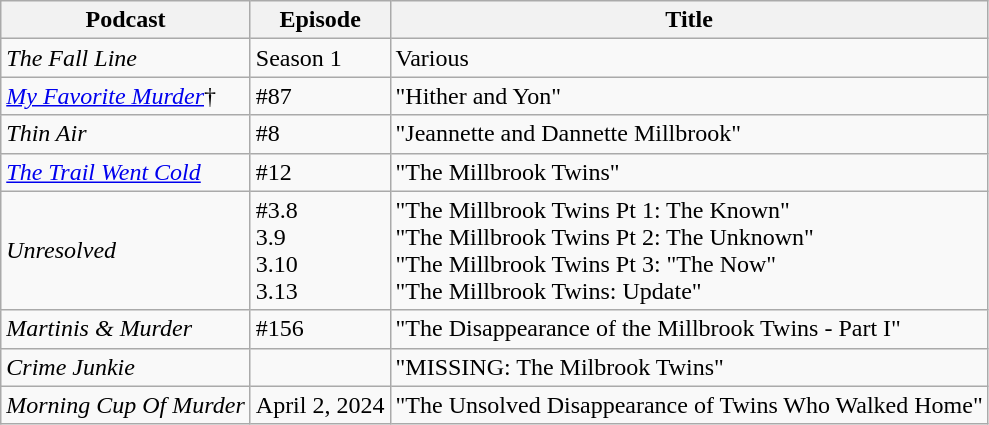<table class="wikitable">
<tr>
<th>Podcast</th>
<th>Episode</th>
<th>Title</th>
</tr>
<tr>
<td><em>The Fall Line</em></td>
<td>Season 1</td>
<td>Various</td>
</tr>
<tr>
<td><em><a href='#'>My Favorite Murder</a></em>†</td>
<td>#87</td>
<td>"Hither and Yon"</td>
</tr>
<tr>
<td><em>Thin Air</em></td>
<td>#8</td>
<td>"Jeannette and Dannette Millbrook"</td>
</tr>
<tr>
<td><em><a href='#'>The Trail Went Cold</a></em></td>
<td>#12</td>
<td>"The Millbrook Twins"</td>
</tr>
<tr>
<td><em>Unresolved</em></td>
<td>#3.8<br>3.9<br>3.10<br>3.13</td>
<td>"The Millbrook Twins Pt 1: The Known"<br>"The Millbrook Twins Pt 2: The Unknown"<br>"The Millbrook Twins Pt 3: "The Now"<br>"The Millbrook Twins: Update"</td>
</tr>
<tr>
<td><em>Martinis & Murder</em></td>
<td>#156</td>
<td>"The Disappearance of the Millbrook Twins - Part I"</td>
</tr>
<tr>
<td><em>Crime Junkie</em></td>
<td></td>
<td>"MISSING: The Milbrook Twins"</td>
</tr>
<tr>
<td><em>Morning Cup Of Murder</em></td>
<td>April 2, 2024</td>
<td>"The Unsolved Disappearance of Twins Who Walked Home"</td>
</tr>
</table>
